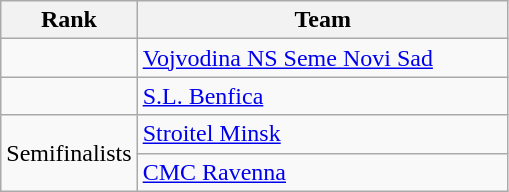<table class="wikitable" style="text-align: center;">
<tr>
<th width=40>Rank</th>
<th width=240>Team</th>
</tr>
<tr align=center>
<td></td>
<td style="text-align:left;"> <a href='#'>Vojvodina NS Seme Novi Sad</a></td>
</tr>
<tr align=center>
<td></td>
<td style="text-align:left;"> <a href='#'>S.L. Benfica</a></td>
</tr>
<tr align=center>
<td rowspan=2>Semifinalists</td>
<td style="text-align:left;"> <a href='#'>Stroitel Minsk</a></td>
</tr>
<tr align=center>
<td style="text-align:left;"> <a href='#'>CMC Ravenna</a></td>
</tr>
</table>
